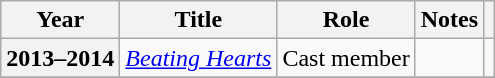<table class="wikitable sortable plainrowheaders">
<tr>
<th scope="col">Year</th>
<th scope="col">Title</th>
<th scope="col">Role</th>
<th scope="col">Notes</th>
<th scope="col" class="unsortable"></th>
</tr>
<tr>
<th scope="row">2013–2014</th>
<td><em><a href='#'>Beating Hearts</a></em></td>
<td>Cast member</td>
<td></td>
<td></td>
</tr>
<tr>
</tr>
</table>
